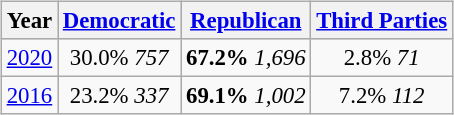<table class="wikitable"  style="float:right; margin:1em; font-size:95%;">
<tr style="background:lightgrey;">
<th>Year</th>
<th><a href='#'>Democratic</a></th>
<th><a href='#'>Republican</a></th>
<th><a href='#'>Third Parties</a></th>
</tr>
<tr>
<td align="center" ><a href='#'>2020</a></td>
<td align="center" >30.0% <em>757</em></td>
<td align="center" ><strong>67.2%</strong> <em>1,696</em></td>
<td align="center" >2.8% <em>71</em></td>
</tr>
<tr>
<td align="center" ><a href='#'>2016</a></td>
<td align="center" >23.2% <em>337</em></td>
<td align="center" ><strong>69.1%</strong> <em>1,002</em></td>
<td align="center" >7.2% <em>112</em></td>
</tr>
</table>
